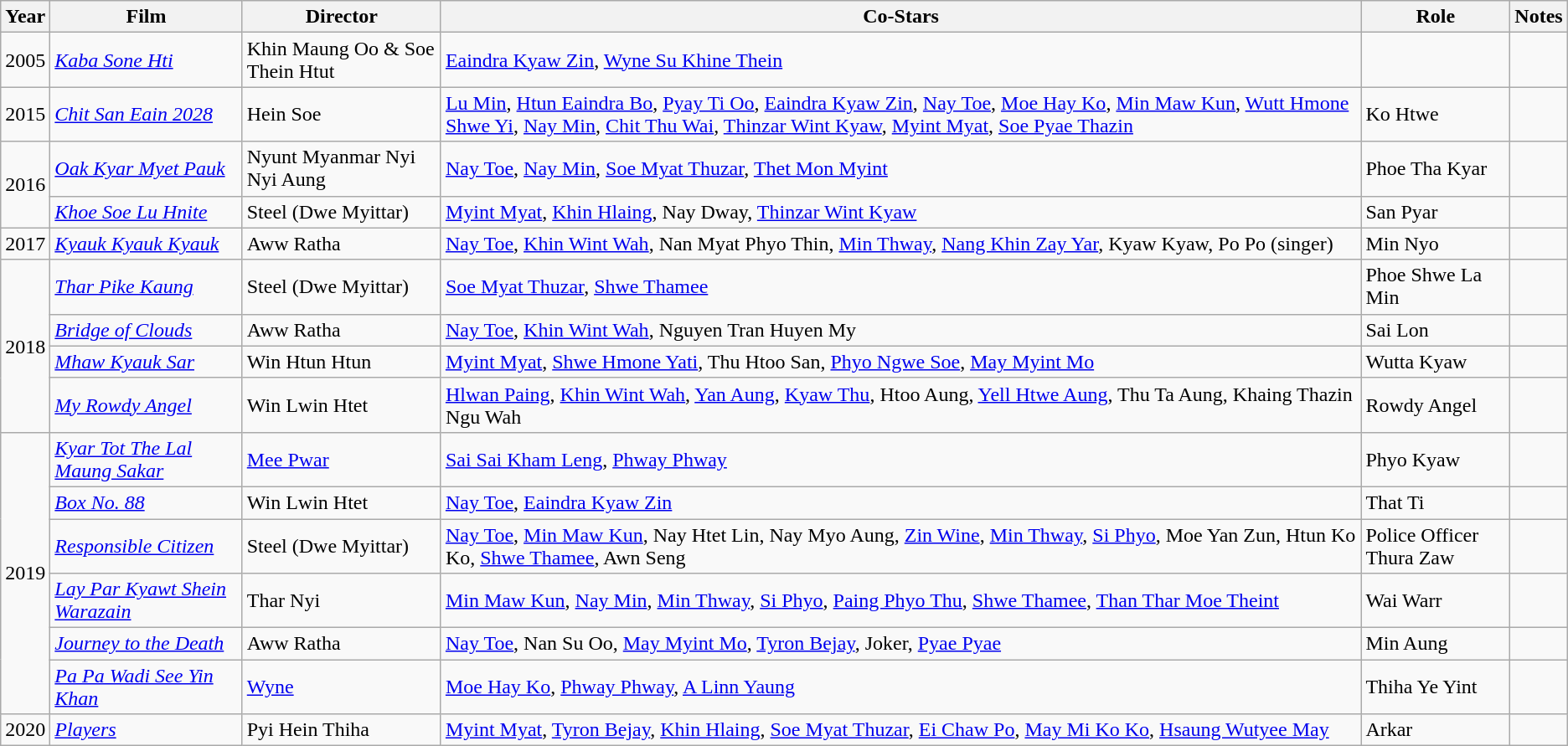<table class="wikitable sortable">
<tr>
<th>Year</th>
<th>Film</th>
<th>Director</th>
<th>Co-Stars</th>
<th>Role</th>
<th>Notes</th>
</tr>
<tr>
<td>2005</td>
<td><em><a href='#'>Kaba Sone Hti</a></em></td>
<td>Khin Maung Oo & Soe Thein Htut</td>
<td><a href='#'>Eaindra Kyaw Zin</a>, <a href='#'>Wyne Su Khine Thein</a></td>
<td></td>
<td></td>
</tr>
<tr>
<td>2015</td>
<td><em><a href='#'>Chit San Eain 2028</a></em></td>
<td>Hein Soe</td>
<td><a href='#'>Lu Min</a>, <a href='#'>Htun Eaindra Bo</a>, <a href='#'>Pyay Ti Oo</a>, <a href='#'>Eaindra Kyaw Zin</a>, <a href='#'>Nay Toe</a>, <a href='#'>Moe Hay Ko</a>, <a href='#'>Min Maw Kun</a>, <a href='#'>Wutt Hmone Shwe Yi</a>, <a href='#'>Nay Min</a>, <a href='#'>Chit Thu Wai</a>, <a href='#'>Thinzar Wint Kyaw</a>, <a href='#'>Myint Myat</a>, <a href='#'>Soe Pyae Thazin</a></td>
<td>Ko Htwe</td>
<td></td>
</tr>
<tr>
<td rowspan="2">2016</td>
<td><em><a href='#'>Oak Kyar Myet Pauk</a></em></td>
<td>Nyunt Myanmar Nyi Nyi Aung</td>
<td><a href='#'>Nay Toe</a>, <a href='#'>Nay Min</a>, <a href='#'>Soe Myat Thuzar</a>, <a href='#'>Thet Mon Myint</a></td>
<td>Phoe Tha Kyar</td>
<td></td>
</tr>
<tr>
<td><em><a href='#'>Khoe Soe Lu Hnite</a></em></td>
<td>Steel (Dwe Myittar)</td>
<td><a href='#'>Myint Myat</a>, <a href='#'>Khin Hlaing</a>, Nay Dway, <a href='#'>Thinzar Wint Kyaw</a></td>
<td>San Pyar</td>
<td></td>
</tr>
<tr>
<td>2017</td>
<td><em><a href='#'>Kyauk Kyauk Kyauk</a></em></td>
<td>Aww Ratha</td>
<td><a href='#'>Nay Toe</a>, <a href='#'>Khin Wint Wah</a>, Nan Myat Phyo Thin, <a href='#'>Min Thway</a>, <a href='#'>Nang Khin Zay Yar</a>, Kyaw Kyaw, Po Po (singer)</td>
<td>Min Nyo</td>
<td></td>
</tr>
<tr>
<td rowspan="4">2018</td>
<td><em><a href='#'>Thar Pike Kaung</a></em></td>
<td>Steel (Dwe Myittar)</td>
<td><a href='#'>Soe Myat Thuzar</a>, <a href='#'>Shwe Thamee</a></td>
<td>Phoe Shwe La Min</td>
<td></td>
</tr>
<tr>
<td><em><a href='#'>Bridge of Clouds</a></em></td>
<td>Aww Ratha</td>
<td><a href='#'>Nay Toe</a>, <a href='#'>Khin Wint Wah</a>, Nguyen Tran Huyen My</td>
<td>Sai Lon</td>
<td></td>
</tr>
<tr>
<td><em><a href='#'>Mhaw Kyauk Sar</a></em></td>
<td>Win Htun Htun</td>
<td><a href='#'>Myint Myat</a>, <a href='#'>Shwe Hmone Yati</a>, Thu Htoo San, <a href='#'>Phyo Ngwe Soe</a>, <a href='#'>May Myint Mo</a></td>
<td>Wutta Kyaw</td>
<td></td>
</tr>
<tr>
<td><em><a href='#'>My Rowdy Angel</a></em></td>
<td>Win Lwin Htet</td>
<td><a href='#'>Hlwan Paing</a>, <a href='#'>Khin Wint Wah</a>, <a href='#'>Yan Aung</a>, <a href='#'>Kyaw Thu</a>, Htoo Aung, <a href='#'>Yell Htwe Aung</a>, Thu Ta Aung, Khaing Thazin Ngu Wah</td>
<td>Rowdy Angel</td>
<td></td>
</tr>
<tr>
<td rowspan="6">2019</td>
<td><em><a href='#'>Kyar Tot The Lal Maung Sakar</a></em></td>
<td><a href='#'>Mee Pwar</a></td>
<td><a href='#'>Sai Sai Kham Leng</a>, <a href='#'>Phway Phway</a></td>
<td>Phyo Kyaw</td>
<td></td>
</tr>
<tr>
<td><em><a href='#'>Box No. 88</a></em></td>
<td>Win Lwin Htet</td>
<td><a href='#'>Nay Toe</a>, <a href='#'>Eaindra Kyaw Zin</a></td>
<td>That Ti</td>
<td></td>
</tr>
<tr>
<td><em><a href='#'>Responsible Citizen</a></em></td>
<td>Steel (Dwe Myittar)</td>
<td><a href='#'>Nay Toe</a>, <a href='#'>Min Maw Kun</a>, Nay Htet Lin, Nay Myo Aung, <a href='#'>Zin Wine</a>, <a href='#'>Min Thway</a>, <a href='#'>Si Phyo</a>, Moe Yan Zun, Htun Ko Ko, <a href='#'>Shwe Thamee</a>, Awn Seng</td>
<td>Police Officer Thura Zaw</td>
<td></td>
</tr>
<tr>
<td><em><a href='#'>Lay Par Kyawt Shein Warazain</a></em></td>
<td>Thar Nyi</td>
<td><a href='#'>Min Maw Kun</a>, <a href='#'>Nay Min</a>, <a href='#'>Min Thway</a>, <a href='#'>Si Phyo</a>, <a href='#'>Paing Phyo Thu</a>, <a href='#'>Shwe Thamee</a>, <a href='#'>Than Thar Moe Theint</a></td>
<td>Wai Warr</td>
<td></td>
</tr>
<tr>
<td><em><a href='#'>Journey to the Death</a></em></td>
<td>Aww Ratha</td>
<td><a href='#'>Nay Toe</a>, Nan Su Oo, <a href='#'>May Myint Mo</a>, <a href='#'>Tyron Bejay</a>, Joker, <a href='#'>Pyae Pyae</a></td>
<td>Min Aung</td>
<td></td>
</tr>
<tr>
<td><em><a href='#'>Pa Pa Wadi See Yin Khan</a></em></td>
<td><a href='#'>Wyne</a></td>
<td><a href='#'>Moe Hay Ko</a>, <a href='#'>Phway Phway</a>, <a href='#'>A Linn Yaung</a></td>
<td>Thiha Ye Yint</td>
<td></td>
</tr>
<tr>
<td>2020</td>
<td><em><a href='#'>Players</a></em></td>
<td>Pyi Hein Thiha</td>
<td><a href='#'>Myint Myat</a>, <a href='#'>Tyron Bejay</a>, <a href='#'>Khin Hlaing</a>, <a href='#'>Soe Myat Thuzar</a>, <a href='#'>Ei Chaw Po</a>, <a href='#'>May Mi Ko Ko</a>, <a href='#'>Hsaung Wutyee May</a></td>
<td>Arkar</td>
<td></td>
</tr>
</table>
